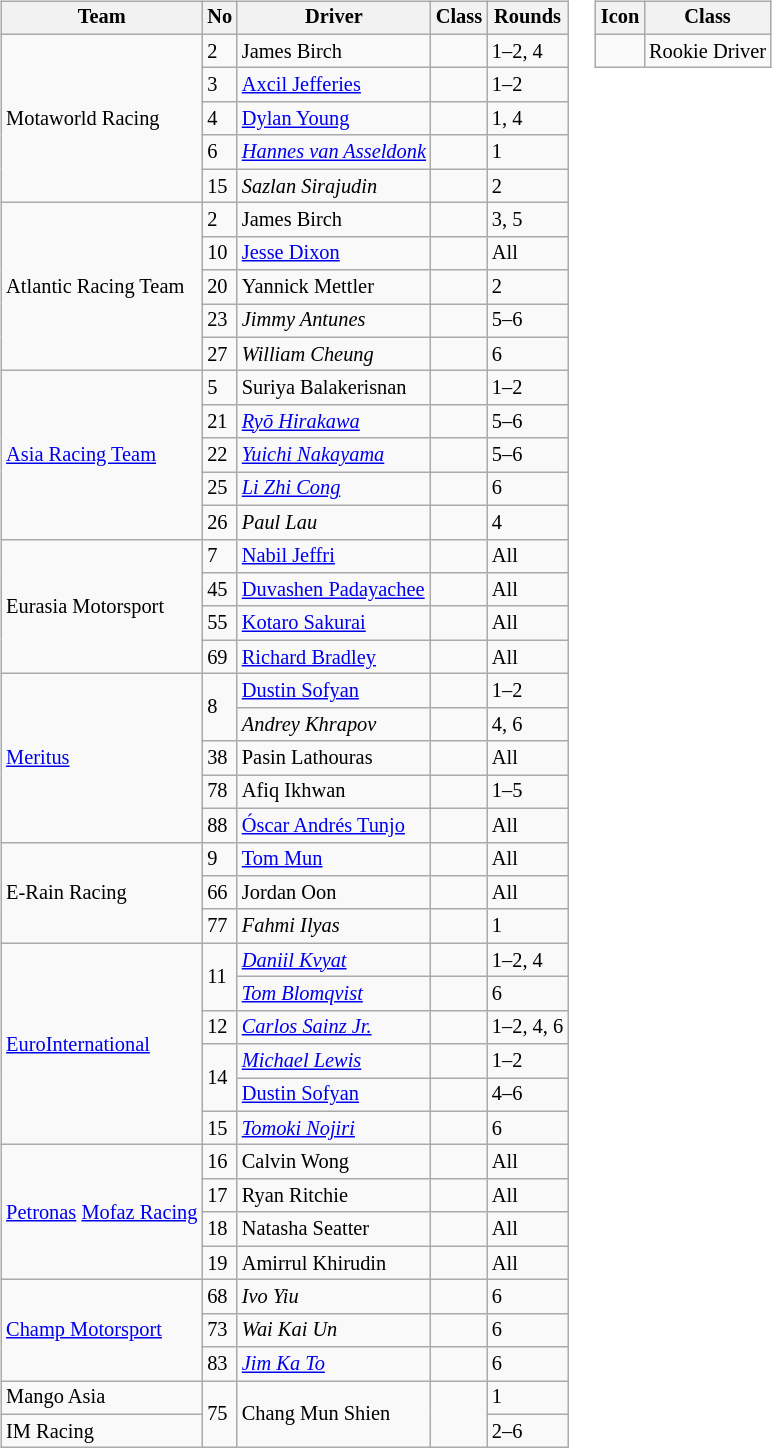<table>
<tr>
<td><br><table class="wikitable" style="font-size: 85%;">
<tr>
<th>Team</th>
<th>No</th>
<th>Driver</th>
<th>Class</th>
<th>Rounds</th>
</tr>
<tr>
<td rowspan=5> Motaworld Racing</td>
<td>2</td>
<td> James Birch</td>
<td align=center></td>
<td>1–2, 4</td>
</tr>
<tr>
<td>3</td>
<td> <a href='#'>Axcil Jefferies</a></td>
<td></td>
<td>1–2</td>
</tr>
<tr>
<td>4</td>
<td> <a href='#'>Dylan Young</a></td>
<td align=center></td>
<td>1, 4</td>
</tr>
<tr>
<td>6</td>
<td> <em><a href='#'>Hannes van Asseldonk</a></em></td>
<td align=center></td>
<td>1</td>
</tr>
<tr>
<td>15</td>
<td> <em>Sazlan Sirajudin</em></td>
<td></td>
<td>2</td>
</tr>
<tr>
<td rowspan=5> Atlantic Racing Team</td>
<td>2</td>
<td> James Birch</td>
<td align=center></td>
<td>3, 5</td>
</tr>
<tr>
<td>10</td>
<td> <a href='#'>Jesse Dixon</a></td>
<td align=center></td>
<td>All</td>
</tr>
<tr>
<td>20</td>
<td> Yannick Mettler</td>
<td></td>
<td>2</td>
</tr>
<tr>
<td>23</td>
<td> <em>Jimmy Antunes</em></td>
<td></td>
<td>5–6</td>
</tr>
<tr>
<td>27</td>
<td> <em>William Cheung</em></td>
<td></td>
<td>6</td>
</tr>
<tr>
<td rowspan=5> <a href='#'>Asia Racing Team</a></td>
<td>5</td>
<td> Suriya Balakerisnan</td>
<td></td>
<td>1–2</td>
</tr>
<tr>
<td>21</td>
<td> <em><a href='#'>Ryō Hirakawa</a></em></td>
<td></td>
<td>5–6</td>
</tr>
<tr>
<td>22</td>
<td> <em><a href='#'>Yuichi Nakayama</a></em></td>
<td></td>
<td>5–6</td>
</tr>
<tr>
<td>25</td>
<td> <em><a href='#'>Li Zhi Cong</a></em></td>
<td></td>
<td>6</td>
</tr>
<tr>
<td>26</td>
<td> <em>Paul Lau</em></td>
<td></td>
<td>4</td>
</tr>
<tr>
<td rowspan=4> Eurasia Motorsport</td>
<td>7</td>
<td> <a href='#'>Nabil Jeffri</a></td>
<td align=center></td>
<td>All</td>
</tr>
<tr>
<td>45</td>
<td> <a href='#'>Duvashen Padayachee</a></td>
<td align=center></td>
<td>All</td>
</tr>
<tr>
<td>55</td>
<td> <a href='#'>Kotaro Sakurai</a></td>
<td align=center></td>
<td>All</td>
</tr>
<tr>
<td>69</td>
<td> <a href='#'>Richard Bradley</a></td>
<td align=center></td>
<td>All</td>
</tr>
<tr>
<td rowspan=5> <a href='#'>Meritus</a></td>
<td rowspan=2>8</td>
<td> <a href='#'>Dustin Sofyan</a></td>
<td></td>
<td>1–2</td>
</tr>
<tr>
<td> <em>Andrey Khrapov</em></td>
<td></td>
<td>4, 6</td>
</tr>
<tr>
<td>38</td>
<td> Pasin Lathouras</td>
<td align=center></td>
<td>All</td>
</tr>
<tr>
<td>78</td>
<td> Afiq Ikhwan</td>
<td align=center></td>
<td>1–5</td>
</tr>
<tr>
<td>88</td>
<td> <a href='#'>Óscar Andrés Tunjo</a></td>
<td align=center></td>
<td>All</td>
</tr>
<tr>
<td rowspan=3> E-Rain Racing</td>
<td>9</td>
<td> <a href='#'>Tom Mun</a></td>
<td align=center></td>
<td>All</td>
</tr>
<tr>
<td>66</td>
<td> Jordan Oon</td>
<td align=center></td>
<td>All</td>
</tr>
<tr>
<td>77</td>
<td> <em>Fahmi Ilyas</em></td>
<td align=center></td>
<td>1</td>
</tr>
<tr>
<td rowspan=6> <a href='#'>EuroInternational</a></td>
<td rowspan=2>11</td>
<td> <em><a href='#'>Daniil Kvyat</a></em></td>
<td align=center></td>
<td>1–2, 4</td>
</tr>
<tr>
<td> <em><a href='#'>Tom Blomqvist</a></em></td>
<td align=center></td>
<td>6</td>
</tr>
<tr>
<td>12</td>
<td> <em><a href='#'>Carlos Sainz Jr.</a></em></td>
<td align=center></td>
<td>1–2, 4, 6</td>
</tr>
<tr>
<td rowspan=2>14</td>
<td> <em><a href='#'>Michael Lewis</a></em></td>
<td align=center></td>
<td>1–2</td>
</tr>
<tr>
<td> <a href='#'>Dustin Sofyan</a></td>
<td></td>
<td>4–6</td>
</tr>
<tr>
<td>15</td>
<td> <em><a href='#'>Tomoki Nojiri</a></em></td>
<td align=center></td>
<td>6</td>
</tr>
<tr>
<td rowspan=4> <a href='#'>Petronas</a> <a href='#'>Mofaz Racing</a></td>
<td>16</td>
<td> Calvin Wong</td>
<td></td>
<td>All</td>
</tr>
<tr>
<td>17</td>
<td> Ryan Ritchie</td>
<td align=center></td>
<td>All</td>
</tr>
<tr>
<td>18</td>
<td> Natasha Seatter</td>
<td align=center></td>
<td>All</td>
</tr>
<tr>
<td>19</td>
<td> Amirrul Khirudin</td>
<td align=center></td>
<td>All</td>
</tr>
<tr>
<td rowspan=3> <a href='#'>Champ Motorsport</a></td>
<td>68</td>
<td> <em>Ivo Yiu</em></td>
<td></td>
<td>6</td>
</tr>
<tr>
<td>73</td>
<td> <em>Wai Kai Un</em></td>
<td></td>
<td>6</td>
</tr>
<tr>
<td>83</td>
<td> <em><a href='#'>Jim Ka To</a></em></td>
<td></td>
<td>6</td>
</tr>
<tr>
<td> Mango Asia</td>
<td rowspan=2>75</td>
<td rowspan=2> Chang Mun Shien</td>
<td align=center rowspan=2></td>
<td>1</td>
</tr>
<tr>
<td> IM Racing</td>
<td>2–6</td>
</tr>
</table>
</td>
<td valign="top"><br><table class="wikitable" style="font-size: 85%;">
<tr>
<th>Icon</th>
<th>Class</th>
</tr>
<tr>
<td align=center></td>
<td>Rookie Driver</td>
</tr>
</table>
</td>
</tr>
</table>
